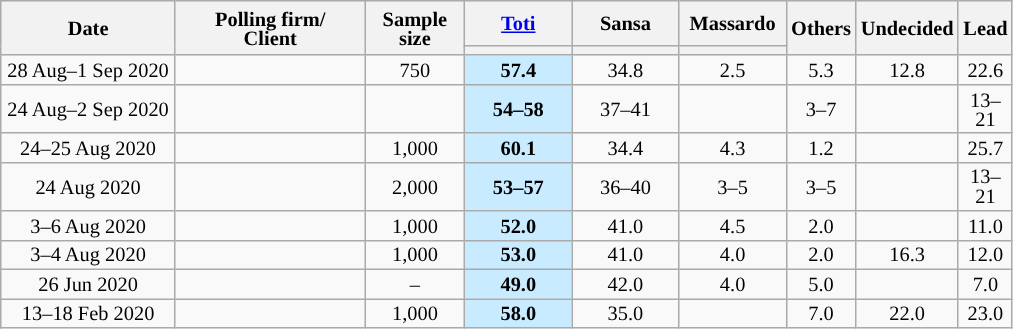<table class="wikitable collapsible collapsed" style="text-align:center;font-size:85%;line-height:13px">
<tr style="height:30px; background-color:#E9E9E9">
<th style="width:110px;" rowspan="2">Date</th>
<th style="width:120px;" rowspan="2">Polling firm/<br>Client</th>
<th style="width:60px;" rowspan="2">Sample size</th>
<th style="width:65px;"><a href='#'>Toti</a></th>
<th style="width:65px;">Sansa</th>
<th style="width:65px;">Massardo</th>
<th style="width:35px;" rowspan="2">Others</th>
<th style="width:35px;" rowspan="2">Undecided</th>
<th style="width:25px;" rowspan="2">Lead</th>
</tr>
<tr>
<th style="background:"></th>
<th style="background:"></th>
<th style="background:"></th>
</tr>
<tr>
<td>28 Aug–1 Sep 2020</td>
<td></td>
<td>750</td>
<td style="background:#C8EBFF"><strong>57.4</strong></td>
<td>34.8</td>
<td>2.5</td>
<td>5.3</td>
<td>12.8</td>
<td style="background:">22.6</td>
</tr>
<tr>
<td>24 Aug–2 Sep 2020</td>
<td></td>
<td></td>
<td style="background:#C8EBFF"><strong>54–58</strong></td>
<td>37–41</td>
<td></td>
<td>3–7</td>
<td></td>
<td style="background:">13–21</td>
</tr>
<tr>
<td>24–25 Aug 2020</td>
<td></td>
<td>1,000</td>
<td style="background:#C8EBFF"><strong>60.1</strong></td>
<td>34.4</td>
<td>4.3</td>
<td>1.2</td>
<td></td>
<td style="background:">25.7</td>
</tr>
<tr>
<td>24 Aug 2020</td>
<td></td>
<td>2,000</td>
<td style="background:#C8EBFF"><strong>53–57</strong></td>
<td>36–40</td>
<td>3–5</td>
<td>3–5</td>
<td></td>
<td style="background:">13–21</td>
</tr>
<tr>
<td>3–6 Aug 2020</td>
<td></td>
<td>1,000</td>
<td style="background:#C8EBFF"><strong>52.0</strong></td>
<td>41.0</td>
<td>4.5</td>
<td>2.0</td>
<td></td>
<td style="background:">11.0</td>
</tr>
<tr>
<td>3–4 Aug 2020</td>
<td></td>
<td>1,000</td>
<td style="background:#C8EBFF"><strong>53.0</strong></td>
<td>41.0</td>
<td>4.0</td>
<td>2.0</td>
<td>16.3</td>
<td style="background:">12.0</td>
</tr>
<tr>
<td>26 Jun 2020</td>
<td></td>
<td>–</td>
<td style="background:#C8EBFF"><strong>49.0</strong></td>
<td>42.0</td>
<td>4.0</td>
<td>5.0</td>
<td></td>
<td style="background:">7.0</td>
</tr>
<tr>
<td>13–18 Feb 2020</td>
<td></td>
<td>1,000</td>
<td style="background:#C8EBFF"><strong>58.0</strong></td>
<td>35.0</td>
<td></td>
<td>7.0</td>
<td>22.0</td>
<td style="background:">23.0</td>
</tr>
</table>
